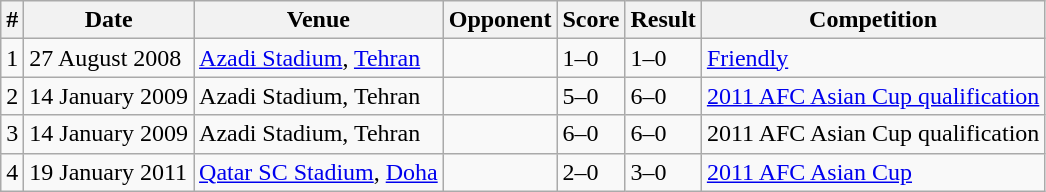<table class="wikitable">
<tr>
<th>#</th>
<th>Date</th>
<th>Venue</th>
<th>Opponent</th>
<th>Score</th>
<th>Result</th>
<th>Competition</th>
</tr>
<tr>
<td>1</td>
<td>27 August 2008</td>
<td><a href='#'>Azadi Stadium</a>, <a href='#'>Tehran</a></td>
<td></td>
<td>1–0</td>
<td>1–0</td>
<td><a href='#'>Friendly</a></td>
</tr>
<tr>
<td>2</td>
<td>14 January 2009</td>
<td>Azadi Stadium, Tehran</td>
<td></td>
<td>5–0</td>
<td>6–0</td>
<td><a href='#'>2011 AFC Asian Cup qualification</a></td>
</tr>
<tr>
<td>3</td>
<td>14 January 2009</td>
<td>Azadi Stadium, Tehran</td>
<td></td>
<td>6–0</td>
<td>6–0</td>
<td>2011 AFC Asian Cup qualification</td>
</tr>
<tr>
<td>4</td>
<td>19 January 2011</td>
<td><a href='#'>Qatar SC Stadium</a>, <a href='#'>Doha</a></td>
<td></td>
<td>2–0</td>
<td>3–0</td>
<td><a href='#'>2011 AFC Asian Cup</a></td>
</tr>
</table>
